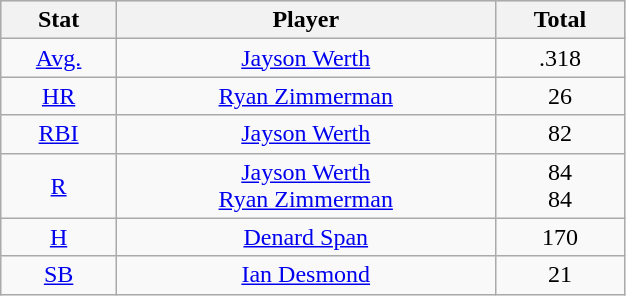<table class="wikitable" style="width:33%;">
<tr style="text-align:center; background:#ddd;">
<th>Stat</th>
<th>Player</th>
<th>Total</th>
</tr>
<tr align=center>
<td><a href='#'>Avg.</a></td>
<td><a href='#'>Jayson Werth</a></td>
<td>.318</td>
</tr>
<tr align=center>
<td><a href='#'>HR</a></td>
<td><a href='#'>Ryan Zimmerman</a></td>
<td>26</td>
</tr>
<tr align=center>
<td><a href='#'>RBI</a></td>
<td><a href='#'>Jayson Werth</a></td>
<td>82</td>
</tr>
<tr align=center>
<td><a href='#'>R</a></td>
<td><a href='#'>Jayson Werth</a><br><a href='#'>Ryan Zimmerman</a></td>
<td>84<br>84</td>
</tr>
<tr align=center>
<td><a href='#'>H</a></td>
<td><a href='#'>Denard Span</a></td>
<td>170</td>
</tr>
<tr align=center>
<td><a href='#'>SB</a></td>
<td><a href='#'>Ian Desmond</a></td>
<td>21</td>
</tr>
</table>
